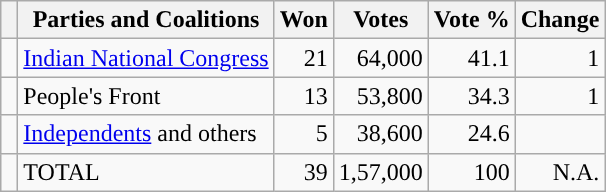<table class="wikitable Sortable" border="2">
<tr valign="top">
<th></th>
<th>Parties and Coalitions</th>
<th>Won</th>
<th>Votes</th>
<th>Vote %</th>
<th>Change</th>
</tr>
<tr>
<td style="background-color:"> </td>
<td style="text-align:left;"><a href='#'>Indian National Congress</a></td>
<td align="right">21</td>
<td align="right">64,000</td>
<td align="right">41.1</td>
<td align="right">1</td>
</tr>
<tr>
<td style="background-color:"> </td>
<td style="text-align:left;">People's Front</td>
<td align="right">13</td>
<td align="right">53,800</td>
<td align="right">34.3</td>
<td align="right">1</td>
</tr>
<tr>
<td style="background-color:"> </td>
<td style="text-align:left;"><a href='#'>Independents</a> and others</td>
<td align="right">5</td>
<td align="right">38,600</td>
<td align="right">24.6</td>
<td align="right"></td>
</tr>
<tr>
<td></td>
<td>TOTAL</td>
<td align="right">39</td>
<td align="right">1,57,000</td>
<td align="right">100</td>
<td align="right">N.A.</td>
</tr>
</table>
